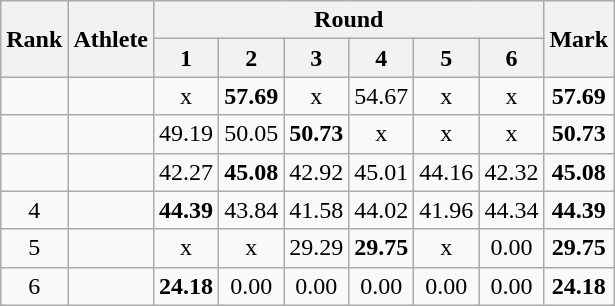<table class="wikitable sortable"  style="text-align:center">
<tr>
<th rowspan=2>Rank</th>
<th rowspan=2>Athlete</th>
<th colspan=6>Round</th>
<th rowspan=2>Mark</th>
</tr>
<tr>
<th>1</th>
<th>2</th>
<th>3</th>
<th>4</th>
<th>5</th>
<th>6</th>
</tr>
<tr>
<td></td>
<td align="left"></td>
<td>x</td>
<td><strong>57.69</strong></td>
<td>x</td>
<td>54.67</td>
<td>x</td>
<td>x</td>
<td><strong>57.69</strong></td>
</tr>
<tr>
<td></td>
<td align="left"></td>
<td>49.19</td>
<td>50.05</td>
<td><strong>50.73</strong></td>
<td>x</td>
<td>x</td>
<td>x</td>
<td><strong>50.73</strong></td>
</tr>
<tr>
<td></td>
<td align="left"></td>
<td>42.27</td>
<td><strong>45.08</strong></td>
<td>42.92</td>
<td>45.01</td>
<td>44.16</td>
<td>42.32</td>
<td><strong>45.08</strong></td>
</tr>
<tr>
<td>4</td>
<td align="left"></td>
<td><strong>44.39</strong></td>
<td>43.84</td>
<td>41.58</td>
<td>44.02</td>
<td>41.96</td>
<td>44.34</td>
<td><strong>44.39</strong></td>
</tr>
<tr>
<td>5</td>
<td align="left"></td>
<td>x</td>
<td>x</td>
<td>29.29</td>
<td><strong>29.75</strong></td>
<td>x</td>
<td>0.00</td>
<td><strong>29.75</strong></td>
</tr>
<tr>
<td>6</td>
<td align="left"></td>
<td><strong>24.18</strong></td>
<td>0.00</td>
<td>0.00</td>
<td>0.00</td>
<td>0.00</td>
<td>0.00</td>
<td><strong>24.18</strong></td>
</tr>
</table>
